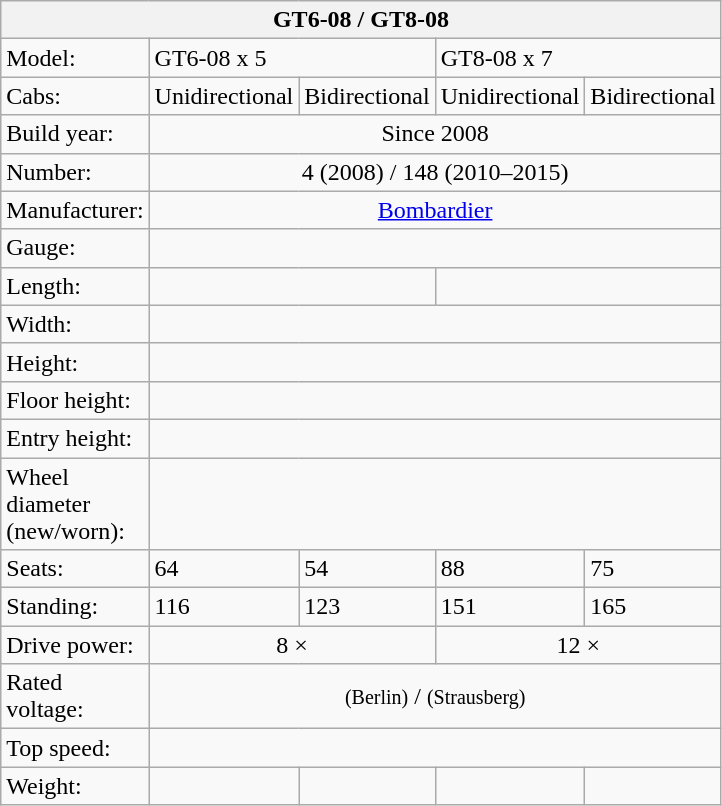<table class="wikitable" width="450">
<tr>
<th colspan="5" bgcolor="#B9FFC5">GT6-08 / GT8-08</th>
</tr>
<tr>
<td>Model:</td>
<td colspan="2">GT6-08 x 5</td>
<td colspan="2">GT8-08 x 7</td>
</tr>
<tr>
<td>Cabs:</td>
<td>Unidirectional</td>
<td>Bidirectional</td>
<td>Unidirectional</td>
<td>Bidirectional</td>
</tr>
<tr>
<td>Build year:</td>
<td colspan="4" align="center">Since 2008</td>
</tr>
<tr>
<td>Number:</td>
<td colspan="4" align="center">4 (2008) / 148 (2010–2015)</td>
</tr>
<tr>
<td>Manufacturer:</td>
<td colspan="4" align="center"><a href='#'>Bombardier</a></td>
</tr>
<tr>
<td>Gauge:</td>
<td colspan="4" align="center"></td>
</tr>
<tr>
<td>Length:</td>
<td colspan="2" align="center"></td>
<td colspan="2" align="center"></td>
</tr>
<tr>
<td>Width:</td>
<td colspan="4" align="center"></td>
</tr>
<tr>
<td>Height:</td>
<td colspan="4" align="center"></td>
</tr>
<tr>
<td>Floor height:</td>
<td colspan="4" align="center"></td>
</tr>
<tr>
<td>Entry height:</td>
<td colspan="4" align="center"></td>
</tr>
<tr>
<td>Wheel diameter (new/worn):</td>
<td colspan="4" align="center"></td>
</tr>
<tr>
<td>Seats:</td>
<td>64</td>
<td>54</td>
<td>88</td>
<td>75</td>
</tr>
<tr>
<td>Standing:</td>
<td>116</td>
<td>123</td>
<td>151</td>
<td>165</td>
</tr>
<tr>
<td>Drive power:</td>
<td colspan="2" align="center">8 × </td>
<td colspan="2" align="center">12 × </td>
</tr>
<tr>
<td>Rated voltage:</td>
<td colspan="4" align="center"> <small>(Berlin)</small> /  <small>(Strausberg)</small></td>
</tr>
<tr>
<td>Top speed:</td>
<td colspan="4" align="center"></td>
</tr>
<tr>
<td>Weight:</td>
<td></td>
<td></td>
<td></td>
<td></td>
</tr>
</table>
